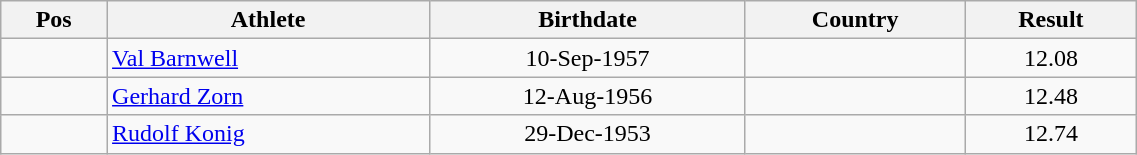<table class="wikitable"  style="text-align:center; width:60%;">
<tr>
<th>Pos</th>
<th>Athlete</th>
<th>Birthdate</th>
<th>Country</th>
<th>Result</th>
</tr>
<tr>
<td align=center></td>
<td align=left><a href='#'>Val Barnwell</a></td>
<td>10-Sep-1957</td>
<td align=left></td>
<td>12.08</td>
</tr>
<tr>
<td align=center></td>
<td align=left><a href='#'>Gerhard Zorn</a></td>
<td>12-Aug-1956</td>
<td align=left></td>
<td>12.48</td>
</tr>
<tr>
<td align=center></td>
<td align=left><a href='#'>Rudolf Konig</a></td>
<td>29-Dec-1953</td>
<td align=left></td>
<td>12.74</td>
</tr>
</table>
